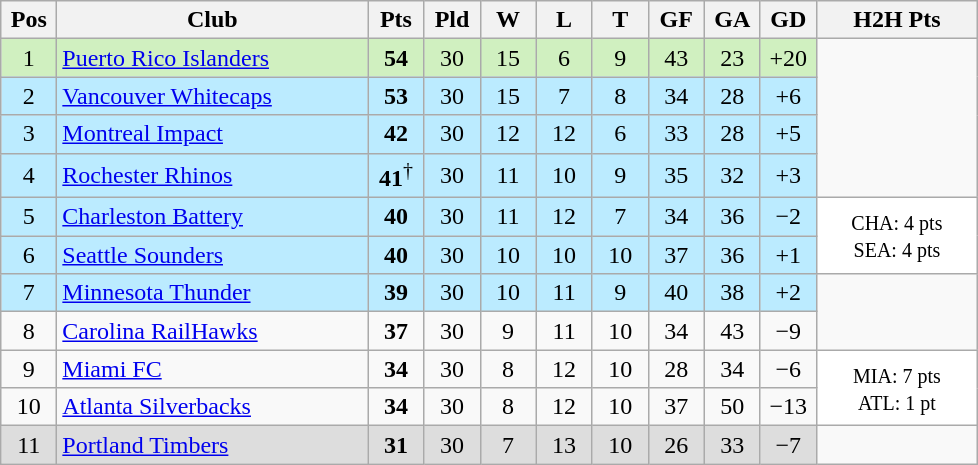<table class="wikitable" style="text-align:center">
<tr>
<th width=30>Pos</th>
<th width=200>Club</th>
<th width=30>Pts</th>
<th width=30>Pld</th>
<th width=30>W</th>
<th width=30>L</th>
<th width=30>T</th>
<th width=30>GF</th>
<th width=30>GA</th>
<th width=30>GD</th>
<th width=100>H2H Pts</th>
</tr>
<tr bgcolor=#D0F0C0>
<td>1</td>
<td align="left"><a href='#'>Puerto Rico Islanders</a></td>
<td><strong>54</strong></td>
<td>30</td>
<td>15</td>
<td>6</td>
<td>9</td>
<td>43</td>
<td>23</td>
<td>+20</td>
</tr>
<tr bgcolor=#BBEBFF>
<td>2</td>
<td align="left"><a href='#'>Vancouver Whitecaps</a></td>
<td><strong>53</strong></td>
<td>30</td>
<td>15</td>
<td>7</td>
<td>8</td>
<td>34</td>
<td>28</td>
<td>+6</td>
</tr>
<tr bgcolor=#BBEBFF>
<td>3</td>
<td align="left"><a href='#'>Montreal Impact</a></td>
<td><strong>42</strong></td>
<td>30</td>
<td>12</td>
<td>12</td>
<td>6</td>
<td>33</td>
<td>28</td>
<td>+5</td>
</tr>
<tr bgcolor=#BBEBFF>
<td>4</td>
<td align="left"><a href='#'>Rochester Rhinos</a></td>
<td><strong>41</strong><sup>†</sup></td>
<td>30</td>
<td>11</td>
<td>10</td>
<td>9</td>
<td>35</td>
<td>32</td>
<td>+3</td>
</tr>
<tr bgcolor=#BBEBFF>
<td>5</td>
<td align="left"><a href='#'>Charleston Battery</a></td>
<td><strong>40</strong></td>
<td>30</td>
<td>11</td>
<td>12</td>
<td>7</td>
<td>34</td>
<td>36</td>
<td>−2</td>
<td rowspan="2" bgcolor="FFFFFF"><small>CHA: 4 pts<br>SEA: 4 pts</small></td>
</tr>
<tr bgcolor=#BBEBFF>
<td>6</td>
<td align="left"><a href='#'>Seattle Sounders</a></td>
<td><strong>40</strong></td>
<td>30</td>
<td>10</td>
<td>10</td>
<td>10</td>
<td>37</td>
<td>36</td>
<td>+1</td>
</tr>
<tr bgcolor=#BBEBFF>
<td>7</td>
<td align="left"><a href='#'>Minnesota Thunder</a></td>
<td><strong>39</strong></td>
<td>30</td>
<td>10</td>
<td>11</td>
<td>9</td>
<td>40</td>
<td>38</td>
<td>+2</td>
</tr>
<tr>
<td>8</td>
<td align="left"><a href='#'>Carolina RailHawks</a></td>
<td><strong>37</strong></td>
<td>30</td>
<td>9</td>
<td>11</td>
<td>10</td>
<td>34</td>
<td>43</td>
<td>−9</td>
</tr>
<tr>
<td>9</td>
<td align="left"><a href='#'>Miami FC</a></td>
<td><strong>34</strong></td>
<td>30</td>
<td>8</td>
<td>12</td>
<td>10</td>
<td>28</td>
<td>34</td>
<td>−6</td>
<td rowspan="2" bgcolor="FFFFFF"><small>MIA: 7 pts<br>ATL: 1 pt</small></td>
</tr>
<tr>
<td>10</td>
<td align="left"><a href='#'>Atlanta Silverbacks</a></td>
<td><strong>34</strong></td>
<td>30</td>
<td>8</td>
<td>12</td>
<td>10</td>
<td>37</td>
<td>50</td>
<td>−13</td>
</tr>
<tr bgcolor=#DDDDDD>
<td>11</td>
<td align="left"><a href='#'>Portland Timbers</a></td>
<td><strong>31</strong></td>
<td>30</td>
<td>7</td>
<td>13</td>
<td>10</td>
<td>26</td>
<td>33</td>
<td>−7</td>
</tr>
</table>
